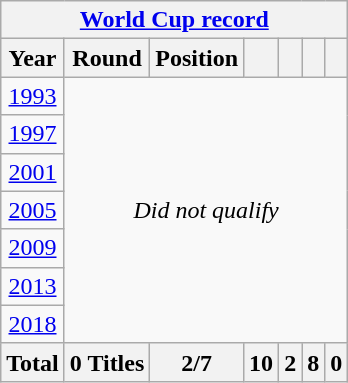<table class="wikitable" style="text-align: center;">
<tr>
<th colspan=10><a href='#'>World Cup record</a></th>
</tr>
<tr>
<th>Year</th>
<th>Round</th>
<th>Position</th>
<th></th>
<th></th>
<th></th>
<th></th>
</tr>
<tr>
<td> <a href='#'>1993</a></td>
<td colspan=6 rowspan=7><em>Did not qualify</em></td>
</tr>
<tr>
<td> <a href='#'>1997</a></td>
</tr>
<tr>
<td> <a href='#'>2001</a></td>
</tr>
<tr>
<td> <a href='#'>2005</a></td>
</tr>
<tr>
<td> <a href='#'>2009</a></td>
</tr>
<tr>
<td> <a href='#'>2013</a></td>
</tr>
<tr>
<td> <a href='#'>2018</a></td>
</tr>
<tr>
<th>Total</th>
<th>0 Titles</th>
<th>2/7</th>
<th>10</th>
<th>2</th>
<th>8</th>
<th>0</th>
</tr>
</table>
